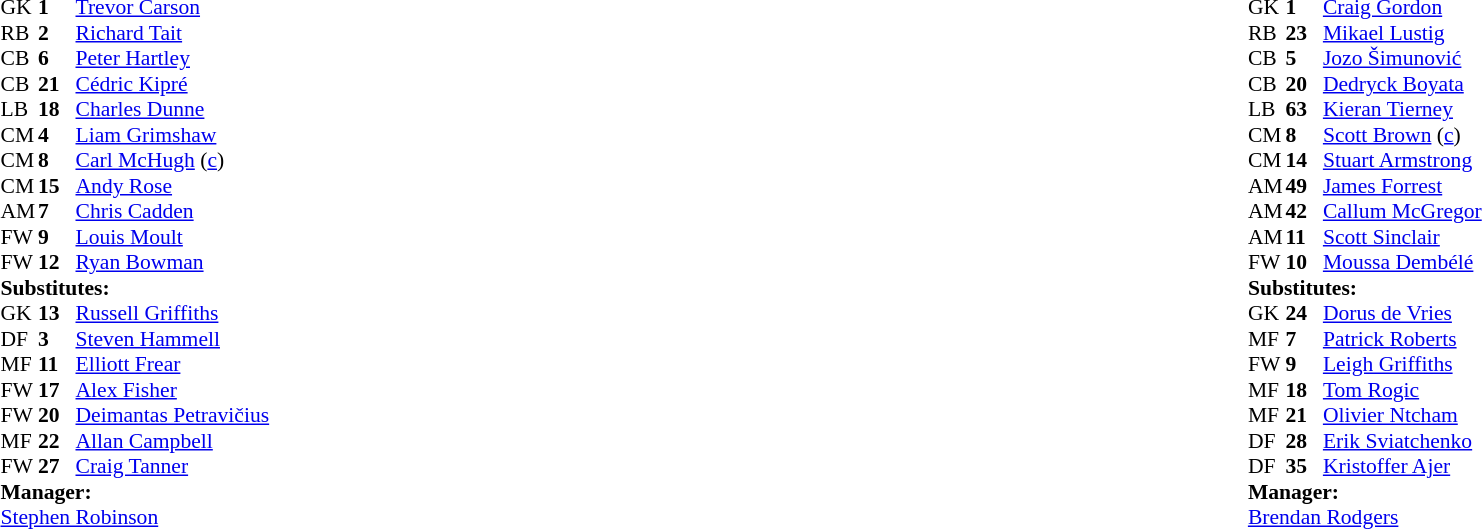<table style="width:100%;">
<tr>
<td style="vertical-align:top; width:40%;"><br><table style="font-size: 90%" cellspacing="0" cellpadding="0">
<tr>
<th width="25"></th>
<th width="25"></th>
</tr>
<tr>
<td>GK</td>
<td><strong>1</strong></td>
<td> <a href='#'>Trevor Carson</a></td>
<td></td>
</tr>
<tr>
<td>RB</td>
<td><strong>2</strong></td>
<td> <a href='#'>Richard Tait</a></td>
<td></td>
</tr>
<tr>
<td>CB</td>
<td><strong>6</strong></td>
<td> <a href='#'>Peter Hartley</a></td>
<td></td>
</tr>
<tr>
<td>CB</td>
<td><strong>21</strong></td>
<td> <a href='#'>Cédric Kipré</a></td>
<td></td>
</tr>
<tr>
<td>LB</td>
<td><strong>18</strong></td>
<td> <a href='#'>Charles Dunne</a></td>
<td></td>
</tr>
<tr>
<td>CM</td>
<td><strong>4</strong></td>
<td> <a href='#'>Liam Grimshaw</a></td>
<td></td>
</tr>
<tr>
<td>CM</td>
<td><strong>8</strong></td>
<td> <a href='#'>Carl McHugh</a> (<a href='#'>c</a>) </td>
<td></td>
</tr>
<tr>
<td>CM</td>
<td><strong>15</strong></td>
<td> <a href='#'>Andy Rose</a></td>
<td></td>
</tr>
<tr>
<td>AM</td>
<td><strong>7</strong></td>
<td> <a href='#'>Chris Cadden</a></td>
<td></td>
</tr>
<tr>
<td>FW</td>
<td><strong>9</strong></td>
<td> <a href='#'>Louis Moult</a></td>
<td></td>
</tr>
<tr>
<td>FW</td>
<td><strong>12</strong></td>
<td> <a href='#'>Ryan Bowman</a></td>
<td></td>
</tr>
<tr>
<td colspan=4><strong>Substitutes:</strong></td>
</tr>
<tr>
<td>GK</td>
<td><strong>13</strong></td>
<td> <a href='#'>Russell Griffiths</a></td>
<td></td>
</tr>
<tr>
<td>DF</td>
<td><strong>3</strong></td>
<td> <a href='#'>Steven Hammell</a></td>
<td></td>
</tr>
<tr>
<td>MF</td>
<td><strong>11</strong></td>
<td> <a href='#'>Elliott Frear</a></td>
<td></td>
</tr>
<tr>
<td>FW</td>
<td><strong>17</strong></td>
<td> <a href='#'>Alex Fisher</a></td>
<td></td>
</tr>
<tr>
<td>FW</td>
<td><strong>20</strong></td>
<td> <a href='#'>Deimantas Petravičius</a></td>
<td></td>
</tr>
<tr>
<td>MF</td>
<td><strong>22</strong></td>
<td> <a href='#'>Allan Campbell</a> </td>
<td></td>
</tr>
<tr>
<td>FW</td>
<td><strong>27</strong></td>
<td> <a href='#'>Craig Tanner</a></td>
<td></td>
</tr>
<tr>
<td colspan=4><strong>Manager:</strong></td>
</tr>
<tr>
<td colspan="4"> <a href='#'>Stephen Robinson</a></td>
</tr>
</table>
</td>
<td style="vertical-align:top; width:50%;"><br><table style="font-size: 90%;margin:auto;" cellspacing="0" cellpadding="0">
<tr>
<th width="25"></th>
<th width="25"></th>
</tr>
<tr>
<td>GK</td>
<td><strong>1</strong></td>
<td> <a href='#'>Craig Gordon</a></td>
<td></td>
</tr>
<tr>
<td>RB</td>
<td><strong>23</strong></td>
<td> <a href='#'>Mikael Lustig</a></td>
<td></td>
</tr>
<tr>
<td>CB</td>
<td><strong>5</strong></td>
<td> <a href='#'>Jozo Šimunović</a></td>
<td></td>
</tr>
<tr>
<td>CB</td>
<td><strong>20</strong></td>
<td> <a href='#'>Dedryck Boyata</a></td>
<td></td>
</tr>
<tr>
<td>LB</td>
<td><strong>63</strong></td>
<td> <a href='#'>Kieran Tierney</a></td>
<td></td>
</tr>
<tr>
<td>CM</td>
<td><strong>8</strong></td>
<td> <a href='#'>Scott Brown</a> (<a href='#'>c</a>) </td>
<td></td>
</tr>
<tr>
<td>CM</td>
<td><strong>14</strong></td>
<td> <a href='#'>Stuart Armstrong</a></td>
<td></td>
</tr>
<tr>
<td>AM</td>
<td><strong>49</strong></td>
<td> <a href='#'>James Forrest</a></td>
<td></td>
</tr>
<tr>
<td>AM</td>
<td><strong>42</strong></td>
<td> <a href='#'>Callum McGregor</a></td>
<td></td>
</tr>
<tr>
<td>AM</td>
<td><strong>11</strong></td>
<td> <a href='#'>Scott Sinclair</a></td>
<td></td>
</tr>
<tr>
<td>FW</td>
<td><strong>10</strong></td>
<td> <a href='#'>Moussa Dembélé</a> </td>
<td></td>
</tr>
<tr>
<td colspan=4><strong>Substitutes:</strong></td>
</tr>
<tr>
<td>GK</td>
<td><strong>24</strong></td>
<td> <a href='#'>Dorus de Vries</a></td>
<td></td>
</tr>
<tr>
<td>MF</td>
<td><strong>7</strong></td>
<td> <a href='#'>Patrick Roberts</a></td>
<td></td>
</tr>
<tr>
<td>FW</td>
<td><strong>9</strong></td>
<td> <a href='#'>Leigh Griffiths</a></td>
<td></td>
</tr>
<tr>
<td>MF</td>
<td><strong>18</strong></td>
<td> <a href='#'>Tom Rogic</a></td>
<td></td>
</tr>
<tr>
<td>MF</td>
<td><strong>21</strong></td>
<td> <a href='#'>Olivier Ntcham</a></td>
<td></td>
</tr>
<tr>
<td>DF</td>
<td><strong>28</strong></td>
<td> <a href='#'>Erik Sviatchenko</a></td>
<td></td>
</tr>
<tr>
<td>DF</td>
<td><strong>35</strong></td>
<td> <a href='#'>Kristoffer Ajer</a></td>
<td></td>
</tr>
<tr>
<td colspan=4><strong>Manager:</strong></td>
</tr>
<tr>
<td colspan="4"> <a href='#'>Brendan Rodgers</a></td>
</tr>
</table>
</td>
</tr>
</table>
